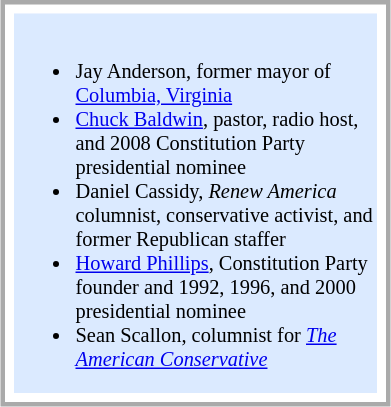<table class="box" style="float:right; margin-right:15px; text-align:left; border:3px solid #aaa; padding:4px; font-size:85%; width:260px;">
<tr>
<td style="background:#dbeaff;"><br><ul><li>Jay Anderson, former mayor of <a href='#'>Columbia, Virginia</a></li><li><a href='#'>Chuck Baldwin</a>, pastor, radio host, and 2008 Constitution Party presidential nominee</li><li>Daniel Cassidy, <em>Renew America</em> columnist, conservative activist, and former Republican staffer</li><li><a href='#'>Howard Phillips</a>, Constitution Party founder and 1992, 1996, and 2000 presidential nominee</li><li>Sean Scallon, columnist for <em><a href='#'>The American Conservative</a></em></li></ul></td>
</tr>
</table>
